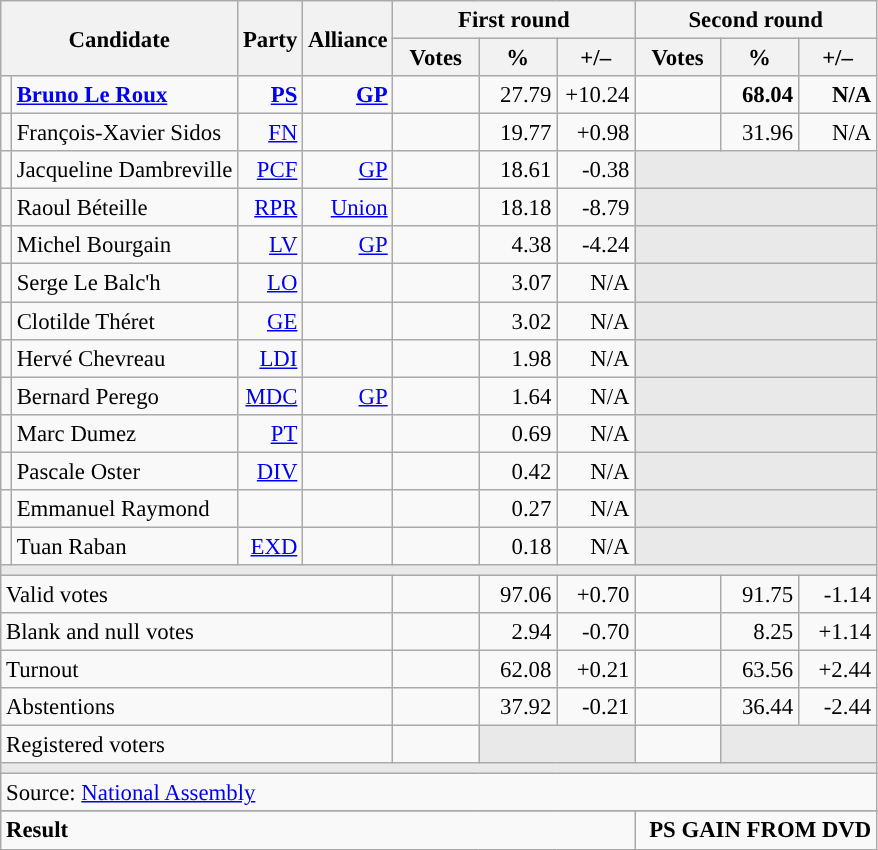<table class="wikitable" style="text-align:right;font-size:95%;">
<tr>
<th rowspan="2" colspan="2">Candidate</th>
<th rowspan="2">Party</th>
<th rowspan="2">Alliance</th>
<th colspan="3">First round</th>
<th colspan="3">Second round</th>
</tr>
<tr>
<th style="width:50px;">Votes</th>
<th style="width:45px;">%</th>
<th style="width:45px;">+/–</th>
<th style="width:50px;">Votes</th>
<th style="width:45px;">%</th>
<th style="width:45px;">+/–</th>
</tr>
<tr>
<td style="color:inherit;background:"></td>
<td style="text-align:left;"><strong><a href='#'>Bruno Le Roux</a></strong></td>
<td><a href='#'><strong>PS</strong></a> </td>
<td><a href='#'><strong>GP</strong></a> </td>
<td></td>
<td>27.79</td>
<td>+10.24</td>
<td><strong></strong></td>
<td><strong>68.04</strong></td>
<td><strong>N/A</strong></td>
</tr>
<tr>
<td style="color:inherit;background:"></td>
<td style="text-align:left;">François-Xavier Sidos</td>
<td><a href='#'>FN</a> </td>
<td></td>
<td></td>
<td>19.77</td>
<td>+0.98</td>
<td></td>
<td>31.96</td>
<td>N/A</td>
</tr>
<tr>
<td style="color:inherit;background:"></td>
<td style="text-align:left;">Jacqueline Dambreville</td>
<td><a href='#'>PCF</a></td>
<td><a href='#'>GP</a></td>
<td></td>
<td>18.61</td>
<td>-0.38</td>
<td colspan="3" style="background:#E9E9E9;"></td>
</tr>
<tr>
<td style="color:inherit;background:"></td>
<td style="text-align:left;">Raoul Béteille</td>
<td><a href='#'>RPR</a></td>
<td><a href='#'>Union</a></td>
<td></td>
<td>18.18</td>
<td>-8.79</td>
<td colspan="3" style="background:#E9E9E9;"></td>
</tr>
<tr>
<td style="color:inherit;background:"></td>
<td style="text-align:left;">Michel Bourgain</td>
<td><a href='#'>LV</a></td>
<td><a href='#'>GP</a></td>
<td></td>
<td>4.38</td>
<td>-4.24</td>
<td colspan="3" style="background:#E9E9E9;"></td>
</tr>
<tr>
<td style="color:inherit;background:"></td>
<td style="text-align:left;">Serge Le Balc'h</td>
<td><a href='#'>LO</a></td>
<td></td>
<td></td>
<td>3.07</td>
<td>N/A</td>
<td colspan="3" style="background:#E9E9E9;"></td>
</tr>
<tr>
<td style="color:inherit;background:"></td>
<td style="text-align:left;">Clotilde Théret</td>
<td><a href='#'>GE</a></td>
<td></td>
<td></td>
<td>3.02</td>
<td>N/A</td>
<td colspan="3" style="background:#E9E9E9;"></td>
</tr>
<tr>
<td style="color:inherit;background:"></td>
<td style="text-align:left;">Hervé Chevreau</td>
<td><a href='#'>LDI</a></td>
<td></td>
<td></td>
<td>1.98</td>
<td>N/A</td>
<td colspan="3" style="background:#E9E9E9;"></td>
</tr>
<tr>
<td style="color:inherit;background:"></td>
<td style="text-align:left;">Bernard Perego</td>
<td><a href='#'>MDC</a></td>
<td><a href='#'>GP</a></td>
<td></td>
<td>1.64</td>
<td>N/A</td>
<td colspan="3" style="background:#E9E9E9;"></td>
</tr>
<tr>
<td style="color:inherit;background:"></td>
<td style="text-align:left;">Marc Dumez</td>
<td><a href='#'>PT</a></td>
<td></td>
<td></td>
<td>0.69</td>
<td>N/A</td>
<td colspan="3" style="background:#E9E9E9;"></td>
</tr>
<tr>
<td style="color:inherit;background:"></td>
<td style="text-align:left;">Pascale Oster</td>
<td><a href='#'>DIV</a></td>
<td></td>
<td></td>
<td>0.42</td>
<td>N/A</td>
<td colspan="3" style="background:#E9E9E9;"></td>
</tr>
<tr>
<td style="color:inherit;background:"></td>
<td style="text-align:left;">Emmanuel Raymond</td>
<td></td>
<td></td>
<td></td>
<td>0.27</td>
<td>N/A</td>
<td colspan="3" style="background:#E9E9E9;"></td>
</tr>
<tr>
<td style="color:inherit;background:"></td>
<td style="text-align:left;">Tuan Raban</td>
<td><a href='#'>EXD</a></td>
<td></td>
<td></td>
<td>0.18</td>
<td>N/A</td>
<td colspan="3" style="background:#E9E9E9;"></td>
</tr>
<tr>
<td colspan="10" style="background:#E9E9E9;"></td>
</tr>
<tr>
<td colspan="4" style="text-align:left;">Valid votes</td>
<td></td>
<td>97.06</td>
<td>+0.70</td>
<td></td>
<td>91.75</td>
<td>-1.14</td>
</tr>
<tr>
<td colspan="4" style="text-align:left;">Blank and null votes</td>
<td></td>
<td>2.94</td>
<td>-0.70</td>
<td></td>
<td>8.25</td>
<td>+1.14</td>
</tr>
<tr>
<td colspan="4" style="text-align:left;">Turnout</td>
<td></td>
<td>62.08</td>
<td>+0.21</td>
<td></td>
<td>63.56</td>
<td>+2.44</td>
</tr>
<tr>
<td colspan="4" style="text-align:left;">Abstentions</td>
<td></td>
<td>37.92</td>
<td>-0.21</td>
<td></td>
<td>36.44</td>
<td>-2.44</td>
</tr>
<tr>
<td colspan="4" style="text-align:left;">Registered voters</td>
<td></td>
<td colspan="2" style="background:#E9E9E9;"></td>
<td></td>
<td colspan="2" style="background:#E9E9E9;"></td>
</tr>
<tr>
<td colspan="10" style="background:#E9E9E9;"></td>
</tr>
<tr>
<td colspan="10" style="text-align:left;">Source: <a href='#'>National Assembly</a></td>
</tr>
<tr>
</tr>
<tr style="font-weight:bold">
<td colspan="7" style="text-align:left;">Result</td>
<td colspan="7" style="background-color:">PS GAIN FROM DVD</td>
</tr>
</table>
